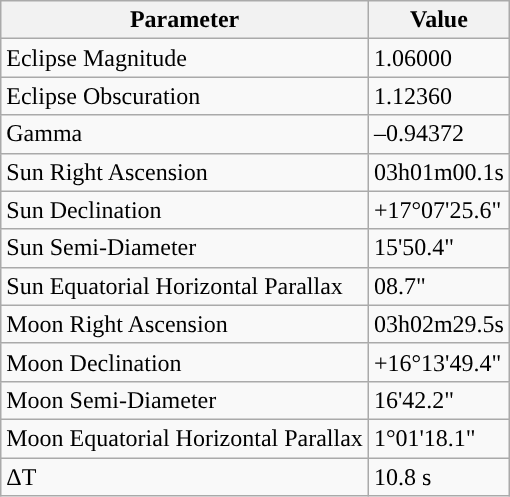<table class="wikitable">
<tr>
<th>Parameter</th>
<th>Value</th>
</tr>
<tr>
<td>Eclipse Magnitude</td>
<td>1.06000</td>
</tr>
<tr>
<td>Eclipse Obscuration</td>
<td>1.12360</td>
</tr>
<tr>
<td>Gamma</td>
<td>–0.94372</td>
</tr>
<tr>
<td>Sun Right Ascension</td>
<td>03h01m00.1s</td>
</tr>
<tr>
<td>Sun Declination</td>
<td>+17°07'25.6"</td>
</tr>
<tr>
<td>Sun Semi-Diameter</td>
<td>15'50.4"</td>
</tr>
<tr>
<td>Sun Equatorial Horizontal Parallax</td>
<td>08.7"</td>
</tr>
<tr>
<td>Moon Right Ascension</td>
<td>03h02m29.5s</td>
</tr>
<tr>
<td>Moon Declination</td>
<td>+16°13'49.4"</td>
</tr>
<tr>
<td>Moon Semi-Diameter</td>
<td>16'42.2"</td>
</tr>
<tr>
<td>Moon Equatorial Horizontal Parallax</td>
<td>1°01'18.1"</td>
</tr>
<tr>
<td>ΔT</td>
<td>10.8 s</td>
</tr>
</table>
